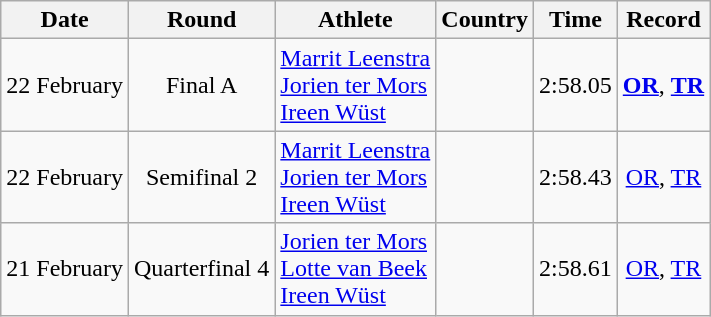<table class="wikitable" style="text-align:center">
<tr>
<th>Date</th>
<th>Round</th>
<th>Athlete</th>
<th>Country</th>
<th>Time</th>
<th>Record</th>
</tr>
<tr>
<td>22 February</td>
<td>Final A</td>
<td align="left"><a href='#'>Marrit Leenstra</a><br><a href='#'>Jorien ter Mors</a><br><a href='#'>Ireen Wüst</a></td>
<td align="left"></td>
<td>2:58.05</td>
<td><strong><a href='#'>OR</a></strong>, <strong><a href='#'>TR</a></strong></td>
</tr>
<tr>
<td>22 February</td>
<td>Semifinal 2</td>
<td align="left"><a href='#'>Marrit Leenstra</a><br><a href='#'>Jorien ter Mors</a><br><a href='#'>Ireen Wüst</a></td>
<td align="left"></td>
<td>2:58.43</td>
<td><a href='#'>OR</a>, <a href='#'>TR</a></td>
</tr>
<tr>
<td>21 February</td>
<td>Quarterfinal 4</td>
<td align="left"><a href='#'>Jorien ter Mors</a><br><a href='#'>Lotte van Beek</a><br><a href='#'>Ireen Wüst</a></td>
<td align="left"></td>
<td>2:58.61</td>
<td><a href='#'>OR</a>, <a href='#'>TR</a></td>
</tr>
</table>
